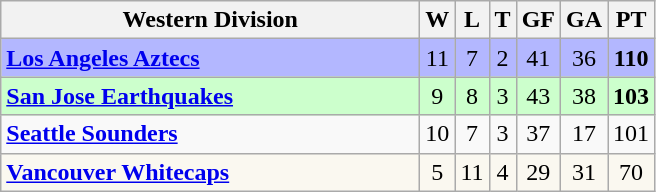<table class="wikitable" style="text-align:center">
<tr>
<th style="width:17em">Western Division</th>
<th>W</th>
<th>L</th>
<th>T</th>
<th>GF</th>
<th>GA</th>
<th>PT</th>
</tr>
<tr style="text-align:center; background:#b3b7ff;">
<td align=left><strong><a href='#'>Los Angeles Aztecs</a></strong></td>
<td>11</td>
<td>7</td>
<td>2</td>
<td>41</td>
<td>36</td>
<td><strong>110</strong></td>
</tr>
<tr style="text-align:center; background:#cfc;">
<td align=left><strong><a href='#'>San Jose Earthquakes</a></strong></td>
<td>9</td>
<td>8</td>
<td>3</td>
<td>43</td>
<td>38</td>
<td><strong>103</strong></td>
</tr>
<tr align=center>
<td align=left><strong><a href='#'>Seattle Sounders</a></strong></td>
<td>10</td>
<td>7</td>
<td>3</td>
<td>37</td>
<td>17</td>
<td>101</td>
</tr>
<tr style="text-align:center; background:#faf8f0;">
<td align=left><strong><a href='#'>Vancouver Whitecaps</a></strong></td>
<td>5</td>
<td>11</td>
<td>4</td>
<td>29</td>
<td>31</td>
<td>70</td>
</tr>
</table>
